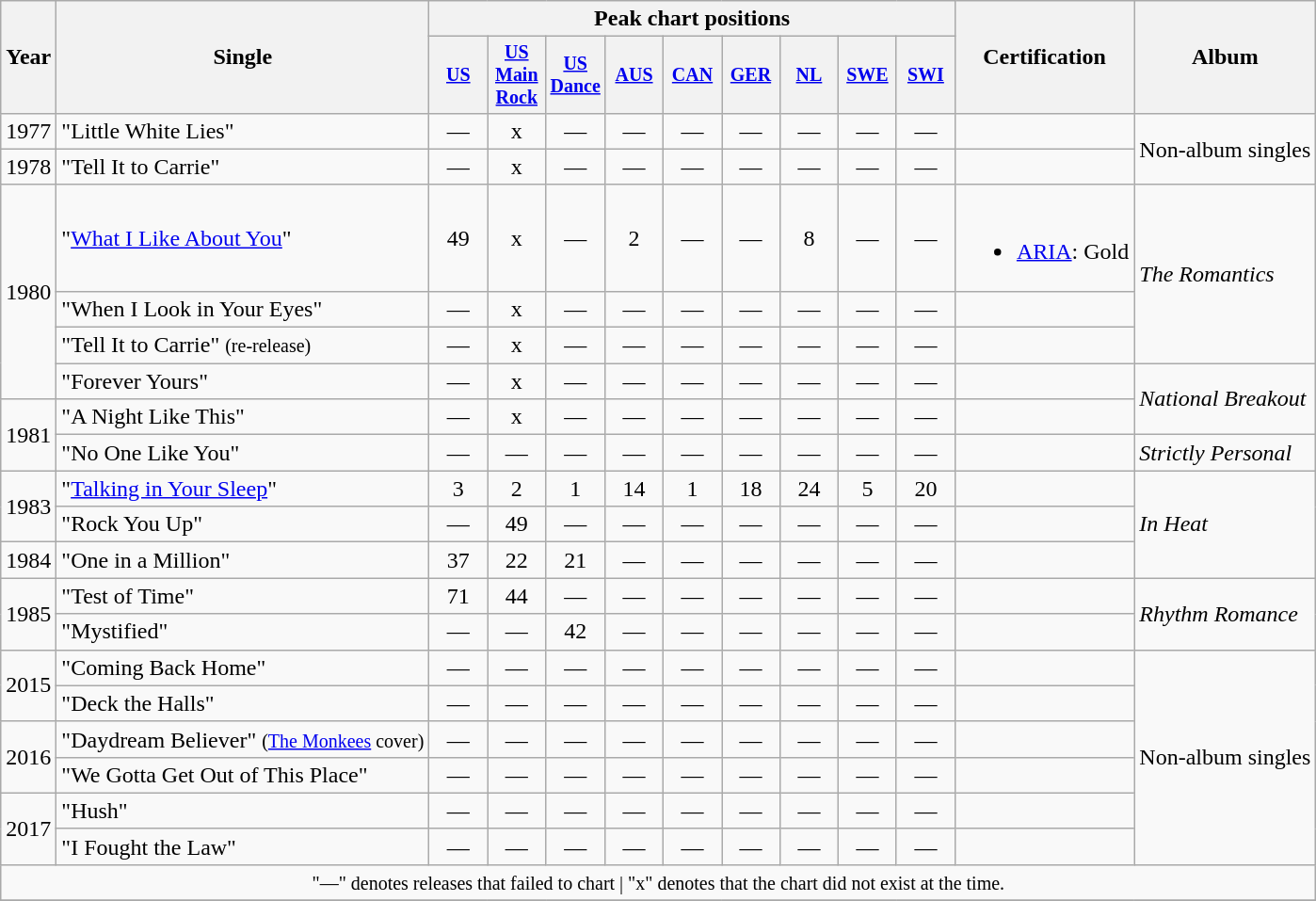<table class="wikitable" style="text-align:center;">
<tr>
<th rowspan="2">Year</th>
<th rowspan="2">Single</th>
<th colspan="9">Peak chart positions</th>
<th rowspan="2">Certification</th>
<th rowspan="2">Album</th>
</tr>
<tr style="font-size:smaller;">
<th width="35"><a href='#'>US</a><br></th>
<th width="35"><a href='#'>US Main Rock</a><br></th>
<th width="35"><a href='#'>US Dance</a><br></th>
<th width="35"><a href='#'>AUS</a><br></th>
<th width="35"><a href='#'>CAN</a><br></th>
<th width="35"><a href='#'>GER</a><br></th>
<th width="35"><a href='#'>NL</a><br></th>
<th width="35"><a href='#'>SWE</a><br></th>
<th width="35"><a href='#'>SWI</a><br></th>
</tr>
<tr>
<td>1977</td>
<td align="left">"Little White Lies"</td>
<td>—</td>
<td>x</td>
<td>—</td>
<td>—</td>
<td>—</td>
<td>—</td>
<td>—</td>
<td>—</td>
<td>—</td>
<td></td>
<td align="left" rowspan="2">Non-album singles</td>
</tr>
<tr>
<td>1978</td>
<td align="left">"Tell It to Carrie"</td>
<td>—</td>
<td>x</td>
<td>—</td>
<td>—</td>
<td>—</td>
<td>—</td>
<td>—</td>
<td>—</td>
<td>—</td>
<td></td>
</tr>
<tr>
<td rowspan="4">1980</td>
<td align="left">"<a href='#'>What I Like About You</a>"</td>
<td>49</td>
<td>x</td>
<td>—</td>
<td>2</td>
<td>—</td>
<td>—</td>
<td>8</td>
<td>—</td>
<td>—</td>
<td><br><ul><li><a href='#'>ARIA</a>: Gold</li></ul></td>
<td align="left" rowspan="3"><em>The Romantics</em></td>
</tr>
<tr>
<td align="left">"When I Look in Your Eyes"</td>
<td>—</td>
<td>x</td>
<td>—</td>
<td>—</td>
<td>—</td>
<td>—</td>
<td>—</td>
<td>—</td>
<td>—</td>
<td></td>
</tr>
<tr>
<td align="left">"Tell It to Carrie" <small>(re-release)</small></td>
<td>—</td>
<td>x</td>
<td>—</td>
<td>—</td>
<td>—</td>
<td>—</td>
<td>—</td>
<td>—</td>
<td>—</td>
<td></td>
</tr>
<tr>
<td align="left">"Forever Yours"</td>
<td>—</td>
<td>x</td>
<td>—</td>
<td>—</td>
<td>—</td>
<td>—</td>
<td>—</td>
<td>—</td>
<td>—</td>
<td></td>
<td align="left" rowspan="2"><em>National Breakout</em></td>
</tr>
<tr>
<td rowspan="2">1981</td>
<td align="left">"A Night Like This"</td>
<td>—</td>
<td>x</td>
<td>—</td>
<td>—</td>
<td>—</td>
<td>—</td>
<td>—</td>
<td>—</td>
<td>—</td>
<td></td>
</tr>
<tr>
<td align="left">"No One Like You"</td>
<td>—</td>
<td>—</td>
<td>—</td>
<td>—</td>
<td>—</td>
<td>—</td>
<td>—</td>
<td>—</td>
<td>—</td>
<td></td>
<td align="left"><em>Strictly Personal</em></td>
</tr>
<tr>
<td rowspan="2">1983</td>
<td align="left">"<a href='#'>Talking in Your Sleep</a>"</td>
<td>3</td>
<td>2</td>
<td>1</td>
<td>14</td>
<td>1</td>
<td>18</td>
<td>24</td>
<td>5</td>
<td>20</td>
<td></td>
<td align="left" rowspan="3"><em>In Heat</em></td>
</tr>
<tr>
<td align="left">"Rock You Up"</td>
<td>—</td>
<td>49</td>
<td>—</td>
<td>—</td>
<td>—</td>
<td>—</td>
<td>—</td>
<td>—</td>
<td>—</td>
<td></td>
</tr>
<tr>
<td>1984</td>
<td align="left">"One in a Million"</td>
<td>37</td>
<td>22</td>
<td>21</td>
<td>—</td>
<td>—</td>
<td>—</td>
<td>—</td>
<td>—</td>
<td>—</td>
<td></td>
</tr>
<tr>
<td rowspan="2">1985</td>
<td align="left">"Test of Time"</td>
<td>71</td>
<td>44</td>
<td>—</td>
<td>—</td>
<td>—</td>
<td>—</td>
<td>—</td>
<td>—</td>
<td>—</td>
<td></td>
<td align="left" rowspan="2"><em>Rhythm Romance</em></td>
</tr>
<tr>
<td align="left">"Mystified"</td>
<td>—</td>
<td>—</td>
<td>42</td>
<td>—</td>
<td>—</td>
<td>—</td>
<td>—</td>
<td>—</td>
<td>—</td>
<td></td>
</tr>
<tr>
<td align="left" rowspan="2">2015</td>
<td align="left">"Coming Back Home"</td>
<td>—</td>
<td>—</td>
<td>—</td>
<td>—</td>
<td>—</td>
<td>—</td>
<td>—</td>
<td>—</td>
<td>—</td>
<td></td>
<td align="left" rowspan="6">Non-album singles</td>
</tr>
<tr>
<td align="left">"Deck the Halls"</td>
<td>—</td>
<td>—</td>
<td>—</td>
<td>—</td>
<td>—</td>
<td>—</td>
<td>—</td>
<td>—</td>
<td>—</td>
<td></td>
</tr>
<tr>
<td align="left" rowspan="2">2016</td>
<td align="left">"Daydream Believer" <small>(<a href='#'>The Monkees</a> cover)</small></td>
<td>—</td>
<td>—</td>
<td>—</td>
<td>—</td>
<td>—</td>
<td>—</td>
<td>—</td>
<td>—</td>
<td>—</td>
<td></td>
</tr>
<tr>
<td align="left">"We Gotta Get Out of This Place"</td>
<td>—</td>
<td>—</td>
<td>—</td>
<td>—</td>
<td>—</td>
<td>—</td>
<td>—</td>
<td>—</td>
<td>—</td>
<td></td>
</tr>
<tr>
<td align="left" rowspan="2">2017</td>
<td align="left">"Hush"</td>
<td>—</td>
<td>—</td>
<td>—</td>
<td>—</td>
<td>—</td>
<td>—</td>
<td>—</td>
<td>—</td>
<td>—</td>
<td></td>
</tr>
<tr>
<td align="left">"I Fought the Law"</td>
<td>—</td>
<td>—</td>
<td>—</td>
<td>—</td>
<td>—</td>
<td>—</td>
<td>—</td>
<td>—</td>
<td>—</td>
<td></td>
</tr>
<tr>
<td align="center" colspan="13"><small>"—" denotes releases that failed to chart | "x" denotes that the chart did not exist at the time.</small></td>
</tr>
<tr>
</tr>
</table>
